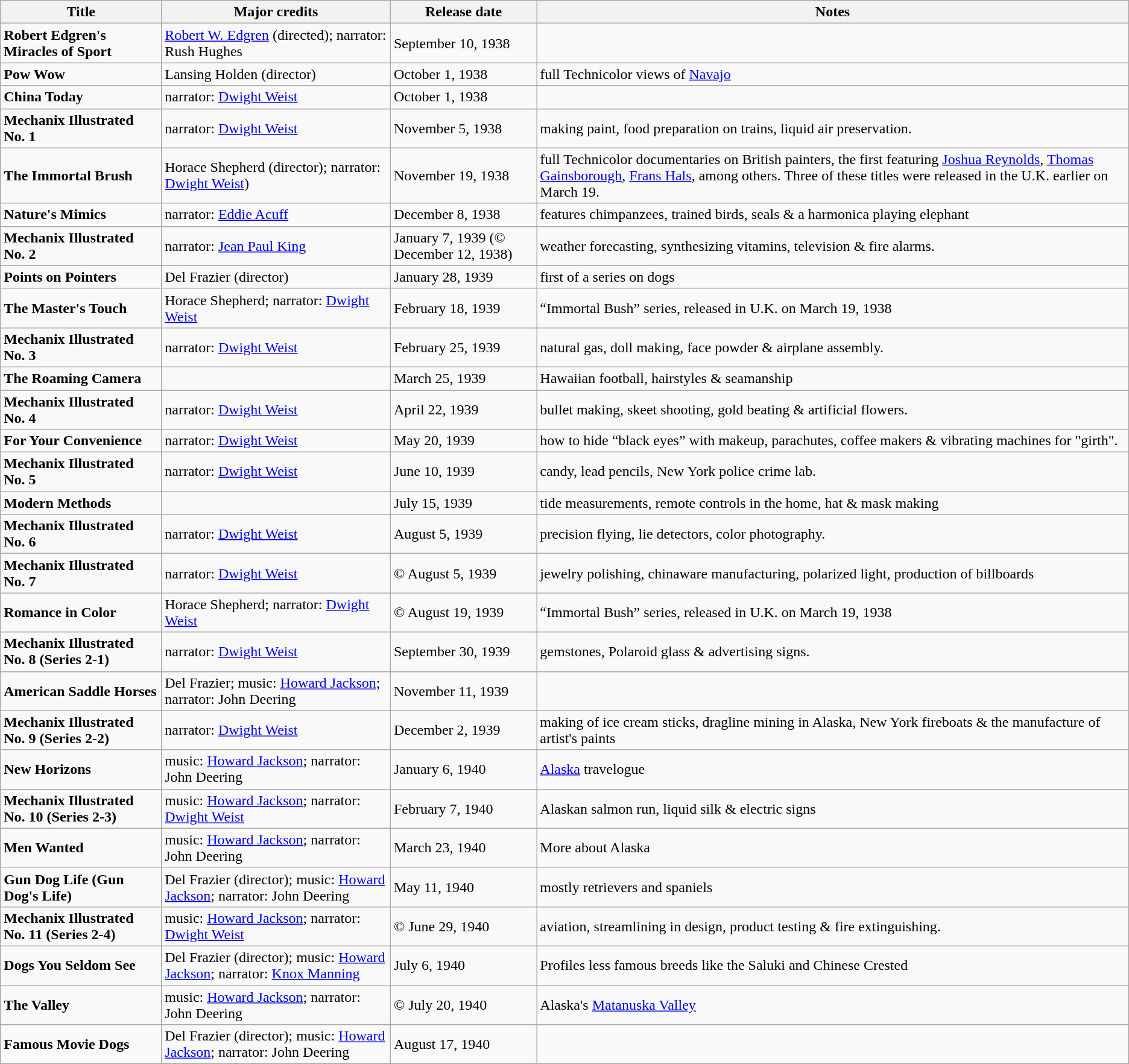<table class="wikitable sortable" border="1">
<tr>
<th>Title</th>
<th>Major credits</th>
<th>Release date</th>
<th>Notes</th>
</tr>
<tr>
<td><strong>Robert Edgren's Miracles of Sport</strong></td>
<td><a href='#'>Robert W. Edgren</a> (directed); narrator: Rush Hughes</td>
<td>September 10, 1938</td>
</tr>
<tr>
<td><strong>Pow Wow</strong></td>
<td>Lansing Holden (director)</td>
<td>October 1, 1938</td>
<td>full Technicolor views of <a href='#'>Navajo</a></td>
</tr>
<tr>
<td><strong>China Today</strong></td>
<td>narrator: <a href='#'>Dwight Weist</a></td>
<td>October 1, 1938</td>
</tr>
<tr>
<td><strong>Mechanix Illustrated No. 1</strong></td>
<td>narrator: <a href='#'>Dwight Weist</a></td>
<td>November 5, 1938</td>
<td>making paint, food preparation on trains, liquid air preservation.</td>
</tr>
<tr>
<td><strong>The Immortal Brush</strong></td>
<td>Horace Shepherd (director); narrator: <a href='#'>Dwight Weist</a>)</td>
<td>November 19, 1938</td>
<td>full Technicolor documentaries on British painters, the first featuring <a href='#'>Joshua Reynolds</a>, <a href='#'>Thomas Gainsborough</a>, <a href='#'>Frans Hals</a>, among others. Three of these titles were released in the U.K. earlier on March 19.</td>
</tr>
<tr>
<td><strong>Nature's Mimics</strong></td>
<td>narrator: <a href='#'>Eddie Acuff</a></td>
<td>December 8, 1938</td>
<td>features chimpanzees, trained birds, seals & a harmonica playing elephant</td>
</tr>
<tr>
<td><strong>Mechanix Illustrated No. 2</strong></td>
<td>narrator: <a href='#'>Jean Paul King</a></td>
<td>January 7, 1939 (© December 12, 1938)</td>
<td>weather forecasting, synthesizing vitamins, television & fire alarms.</td>
</tr>
<tr>
<td><strong>Points on Pointers</strong></td>
<td>Del Frazier (director)</td>
<td>January 28, 1939</td>
<td>first of a series on dogs</td>
</tr>
<tr>
<td><strong>The Master's Touch</strong></td>
<td>Horace Shepherd; narrator: <a href='#'>Dwight Weist</a></td>
<td>February 18, 1939</td>
<td>“Immortal Bush” series, released in U.K. on March 19, 1938</td>
</tr>
<tr>
<td><strong>Mechanix Illustrated No. 3</strong></td>
<td>narrator: <a href='#'>Dwight Weist</a></td>
<td>February 25, 1939</td>
<td>natural gas, doll making, face powder & airplane assembly.</td>
</tr>
<tr>
<td><strong>The Roaming Camera</strong></td>
<td></td>
<td>March 25, 1939</td>
<td>Hawaiian football, hairstyles & seamanship</td>
</tr>
<tr>
<td><strong>Mechanix Illustrated No. 4</strong></td>
<td>narrator: <a href='#'>Dwight Weist</a></td>
<td>April 22, 1939</td>
<td>bullet making, skeet shooting, gold beating & artificial flowers.</td>
</tr>
<tr>
<td><strong>For Your Convenience</strong></td>
<td>narrator: <a href='#'>Dwight Weist</a></td>
<td>May 20, 1939</td>
<td>how to hide “black eyes” with makeup, parachutes, coffee makers & vibrating machines for "girth".</td>
</tr>
<tr>
<td><strong>Mechanix Illustrated No. 5</strong></td>
<td>narrator: <a href='#'>Dwight Weist</a></td>
<td>June 10, 1939</td>
<td>candy, lead pencils, New York police crime lab.</td>
</tr>
<tr>
<td><strong>Modern Methods</strong></td>
<td></td>
<td>July 15, 1939</td>
<td>tide measurements, remote controls in the home, hat & mask making</td>
</tr>
<tr>
<td><strong>Mechanix Illustrated No. 6</strong></td>
<td>narrator: <a href='#'>Dwight Weist</a></td>
<td>August 5, 1939</td>
<td>precision flying, lie detectors, color photography.</td>
</tr>
<tr>
<td><strong>Mechanix Illustrated No. 7</strong></td>
<td>narrator: <a href='#'>Dwight Weist</a></td>
<td>© August 5, 1939</td>
<td>jewelry polishing, chinaware manufacturing, polarized light, production of billboards</td>
</tr>
<tr>
<td><strong>Romance in Color</strong></td>
<td>Horace Shepherd; narrator: <a href='#'>Dwight Weist</a></td>
<td>© August 19, 1939</td>
<td>“Immortal Bush” series, released in U.K. on March 19, 1938</td>
</tr>
<tr>
<td><strong>Mechanix Illustrated No. 8 (Series 2-1) </strong></td>
<td>narrator: <a href='#'>Dwight Weist</a></td>
<td>September 30, 1939</td>
<td>gemstones, Polaroid glass & advertising signs.</td>
</tr>
<tr>
<td><strong>American Saddle Horses</strong></td>
<td>Del Frazier; music: <a href='#'>Howard Jackson</a>; narrator: John Deering</td>
<td>November 11, 1939</td>
</tr>
<tr>
<td><strong>Mechanix Illustrated No. 9 (Series 2-2)</strong></td>
<td>narrator: <a href='#'>Dwight Weist</a></td>
<td>December 2, 1939</td>
<td>making of ice cream sticks, dragline mining in Alaska, New York fireboats & the manufacture of artist's paints</td>
</tr>
<tr>
<td><strong>New Horizons</strong></td>
<td>music: <a href='#'>Howard Jackson</a>; narrator: John Deering</td>
<td>January 6, 1940</td>
<td><a href='#'>Alaska</a> travelogue</td>
</tr>
<tr>
<td><strong>Mechanix Illustrated No. 10 (Series 2-3)</strong></td>
<td>music: <a href='#'>Howard Jackson</a>; narrator: <a href='#'>Dwight Weist</a></td>
<td>February 7, 1940</td>
<td>Alaskan salmon run, liquid silk & electric signs</td>
</tr>
<tr>
<td><strong>Men Wanted</strong></td>
<td>music: <a href='#'>Howard Jackson</a>; narrator: John Deering</td>
<td>March 23, 1940</td>
<td>More about Alaska</td>
</tr>
<tr>
<td><strong>Gun Dog Life (Gun Dog's Life)</strong></td>
<td>Del Frazier (director); music: <a href='#'>Howard Jackson</a>; narrator: John Deering</td>
<td>May 11, 1940</td>
<td>mostly retrievers and spaniels</td>
</tr>
<tr>
<td><strong>Mechanix Illustrated No. 11 (Series 2-4)</strong></td>
<td>music: <a href='#'>Howard Jackson</a>; narrator: <a href='#'>Dwight Weist</a></td>
<td>© June 29, 1940</td>
<td>aviation, streamlining in design, product testing & fire extinguishing.</td>
</tr>
<tr>
<td><strong>Dogs You Seldom See</strong></td>
<td>Del Frazier (director); music: <a href='#'>Howard Jackson</a>; narrator: <a href='#'>Knox Manning</a></td>
<td>July 6, 1940</td>
<td>Profiles less famous breeds like the Saluki and Chinese Crested</td>
</tr>
<tr>
<td><strong>The Valley</strong></td>
<td>music: <a href='#'>Howard Jackson</a>; narrator: John Deering</td>
<td>© July 20, 1940</td>
<td>Alaska's <a href='#'>Matanuska Valley</a></td>
</tr>
<tr>
<td><strong>Famous Movie Dogs</strong></td>
<td>Del Frazier (director); music: <a href='#'>Howard Jackson</a>; narrator: John Deering</td>
<td>August 17, 1940</td>
</tr>
</table>
